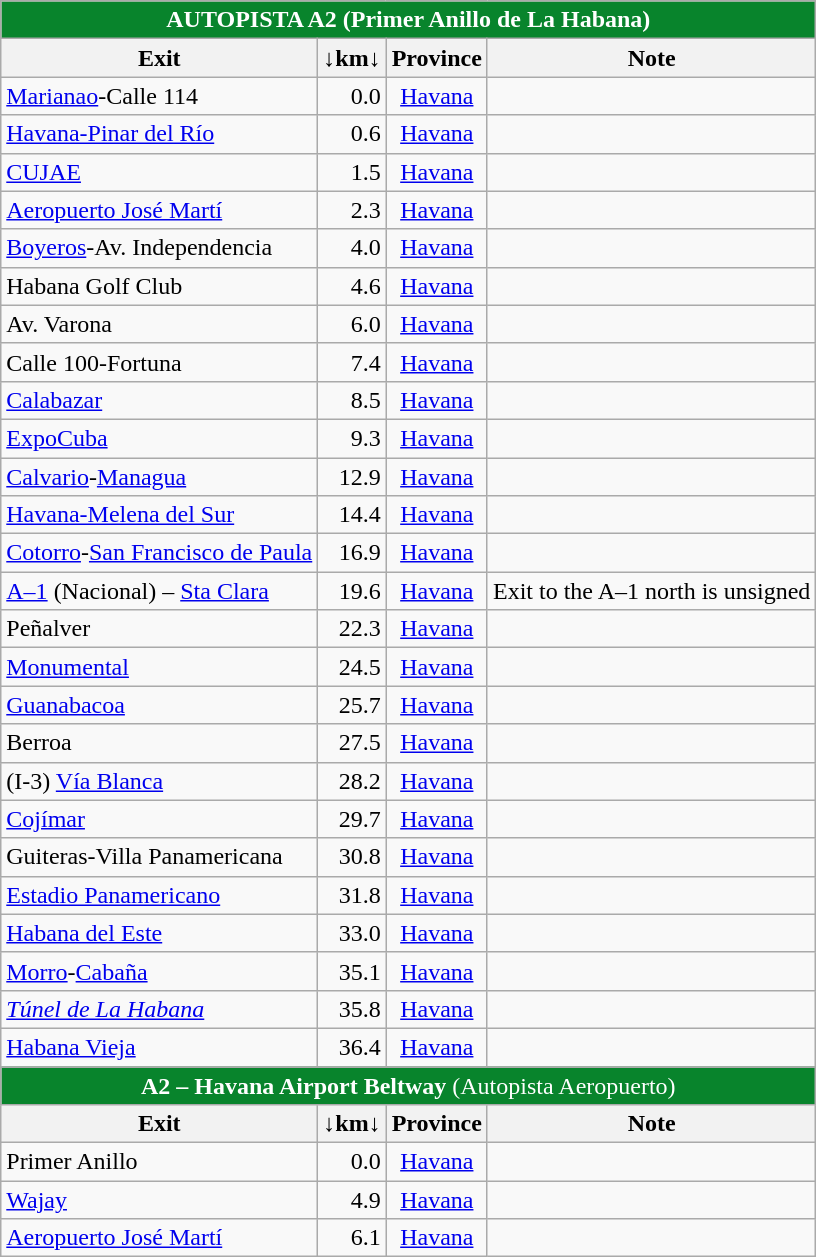<table class="wikitable">
<tr align="center" bgcolor="08842C" style="color: white;font-size:100%;">
<td colspan="6"><strong>AUTOPISTA A2 (Primer Anillo de La Habana)</strong></td>
</tr>
<tr>
<th><strong>Exit</strong></th>
<th align="center"><strong>↓km↓</strong></th>
<th align="center"><strong>Province</strong></th>
<th align="center"><strong>Note</strong></th>
</tr>
<tr>
<td> <a href='#'>Marianao</a>-Calle 114<br></td>
<td align="right">0.0</td>
<td align="center"><a href='#'>Havana</a></td>
<td> </td>
</tr>
<tr>
<td>  <a href='#'>Havana-Pinar del Río</a><br></td>
<td align="right">0.6</td>
<td align="center"><a href='#'>Havana</a></td>
<td> </td>
</tr>
<tr>
<td> <a href='#'>CUJAE</a></td>
<td align="right">1.5</td>
<td align="center"><a href='#'>Havana</a></td>
<td> </td>
</tr>
<tr>
<td>  <a href='#'>Aeropuerto José Martí</a><br></td>
<td align="right">2.3</td>
<td align="center"><a href='#'>Havana</a></td>
<td> </td>
</tr>
<tr>
<td> <a href='#'>Boyeros</a>-Av. Independencia<br></td>
<td align="right">4.0</td>
<td align="center"><a href='#'>Havana</a></td>
<td> </td>
</tr>
<tr>
<td> Habana Golf Club</td>
<td align="right">4.6</td>
<td align="center"><a href='#'>Havana</a></td>
<td> </td>
</tr>
<tr>
<td> Av. Varona</td>
<td align="right">6.0</td>
<td align="center"><a href='#'>Havana</a></td>
<td> </td>
</tr>
<tr>
<td> Calle 100-Fortuna</td>
<td align="right">7.4</td>
<td align="center"><a href='#'>Havana</a></td>
<td> </td>
</tr>
<tr>
<td> <a href='#'>Calabazar</a></td>
<td align="right">8.5</td>
<td align="center"><a href='#'>Havana</a></td>
<td> </td>
</tr>
<tr>
<td> <a href='#'>ExpoCuba</a></td>
<td align="right">9.3</td>
<td align="center"><a href='#'>Havana</a></td>
<td> </td>
</tr>
<tr>
<td> <a href='#'>Calvario</a>-<a href='#'>Managua</a></td>
<td align="right">12.9</td>
<td align="center"><a href='#'>Havana</a></td>
<td> </td>
</tr>
<tr>
<td>  <a href='#'>Havana-Melena del Sur</a></td>
<td align="right">14.4</td>
<td align="center"><a href='#'>Havana</a></td>
<td> </td>
</tr>
<tr>
<td>  <a href='#'>Cotorro</a>-<a href='#'>San Francisco de Paula</a><br></td>
<td align="right">16.9</td>
<td align="center"><a href='#'>Havana</a></td>
<td> </td>
</tr>
<tr>
<td>  <a href='#'>A–1</a> (Nacional) – <a href='#'>Sta Clara</a></td>
<td align="right">19.6</td>
<td align="center"><a href='#'>Havana</a></td>
<td>Exit to the A–1 north is unsigned</td>
</tr>
<tr>
<td> Peñalver</td>
<td align="right">22.3</td>
<td align="center"><a href='#'>Havana</a></td>
<td> </td>
</tr>
<tr>
<td>  <a href='#'>Monumental</a></td>
<td align="right">24.5</td>
<td align="center"><a href='#'>Havana</a></td>
<td> </td>
</tr>
<tr>
<td>  <a href='#'>Guanabacoa</a></td>
<td align="right">25.7</td>
<td align="center"><a href='#'>Havana</a></td>
<td> </td>
</tr>
<tr>
<td> Berroa</td>
<td align="right">27.5</td>
<td align="center"><a href='#'>Havana</a></td>
<td> </td>
</tr>
<tr>
<td> (I-3) <a href='#'>Vía Blanca</a></td>
<td align="right">28.2</td>
<td align="center"><a href='#'>Havana</a></td>
<td></td>
</tr>
<tr>
<td> <a href='#'>Cojímar</a></td>
<td align="right">29.7</td>
<td align="center"><a href='#'>Havana</a></td>
<td></td>
</tr>
<tr>
<td> Guiteras-Villa Panamericana</td>
<td align="right">30.8</td>
<td align="center"><a href='#'>Havana</a></td>
<td></td>
</tr>
<tr>
<td> <a href='#'>Estadio Panamericano</a></td>
<td align="right">31.8</td>
<td align="center"><a href='#'>Havana</a></td>
<td></td>
</tr>
<tr>
<td> <a href='#'>Habana del Este</a><br></td>
<td align="right">33.0</td>
<td align="center"><a href='#'>Havana</a></td>
<td></td>
</tr>
<tr>
<td> <a href='#'>Morro</a>-<a href='#'>Cabaña</a></td>
<td align="right">35.1</td>
<td align="center"><a href='#'>Havana</a></td>
<td></td>
</tr>
<tr>
<td> <em><a href='#'>Túnel de La Habana</a></em></td>
<td align="right">35.8</td>
<td align="center"><a href='#'>Havana</a></td>
<td></td>
</tr>
<tr>
<td> <a href='#'>Habana Vieja</a><br></td>
<td align="right">36.4</td>
<td align="center"><a href='#'>Havana</a></td>
<td></td>
</tr>
<tr>
</tr>
<tr align="center" bgcolor="08842C" style="color: white;font-size:100%;">
<td colspan="6"><strong>A2 – Havana Airport Beltway</strong> (Autopista Aeropuerto)</td>
</tr>
<tr>
<th><strong>Exit</strong></th>
<th align="center"><strong>↓km↓</strong></th>
<th align="center"><strong>Province</strong></th>
<th align="center"><strong>Note</strong></th>
</tr>
<tr>
<td>  Primer Anillo </td>
<td align="right">0.0</td>
<td align="center"><a href='#'>Havana</a></td>
<td> </td>
</tr>
<tr>
<td> <a href='#'>Wajay</a></td>
<td align="right">4.9</td>
<td align="center"><a href='#'>Havana</a></td>
<td> </td>
</tr>
<tr>
<td>  <a href='#'>Aeropuerto José Martí</a></td>
<td align="right">6.1</td>
<td align="center"><a href='#'>Havana</a></td>
<td> </td>
</tr>
</table>
